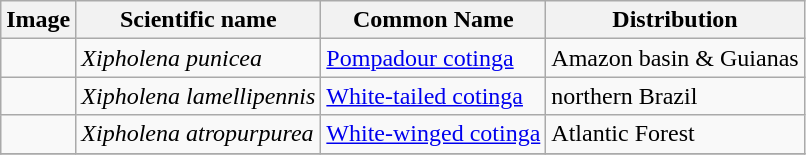<table class="wikitable">
<tr>
<th>Image</th>
<th>Scientific name</th>
<th>Common Name</th>
<th>Distribution</th>
</tr>
<tr>
<td></td>
<td><em>Xipholena punicea</em></td>
<td><a href='#'>Pompadour cotinga</a></td>
<td>Amazon basin & Guianas</td>
</tr>
<tr>
<td></td>
<td><em>Xipholena lamellipennis</em></td>
<td><a href='#'>White-tailed cotinga</a></td>
<td>northern Brazil</td>
</tr>
<tr>
<td></td>
<td><em>Xipholena atropurpurea</em></td>
<td><a href='#'>White-winged cotinga</a></td>
<td>Atlantic Forest</td>
</tr>
<tr>
</tr>
</table>
